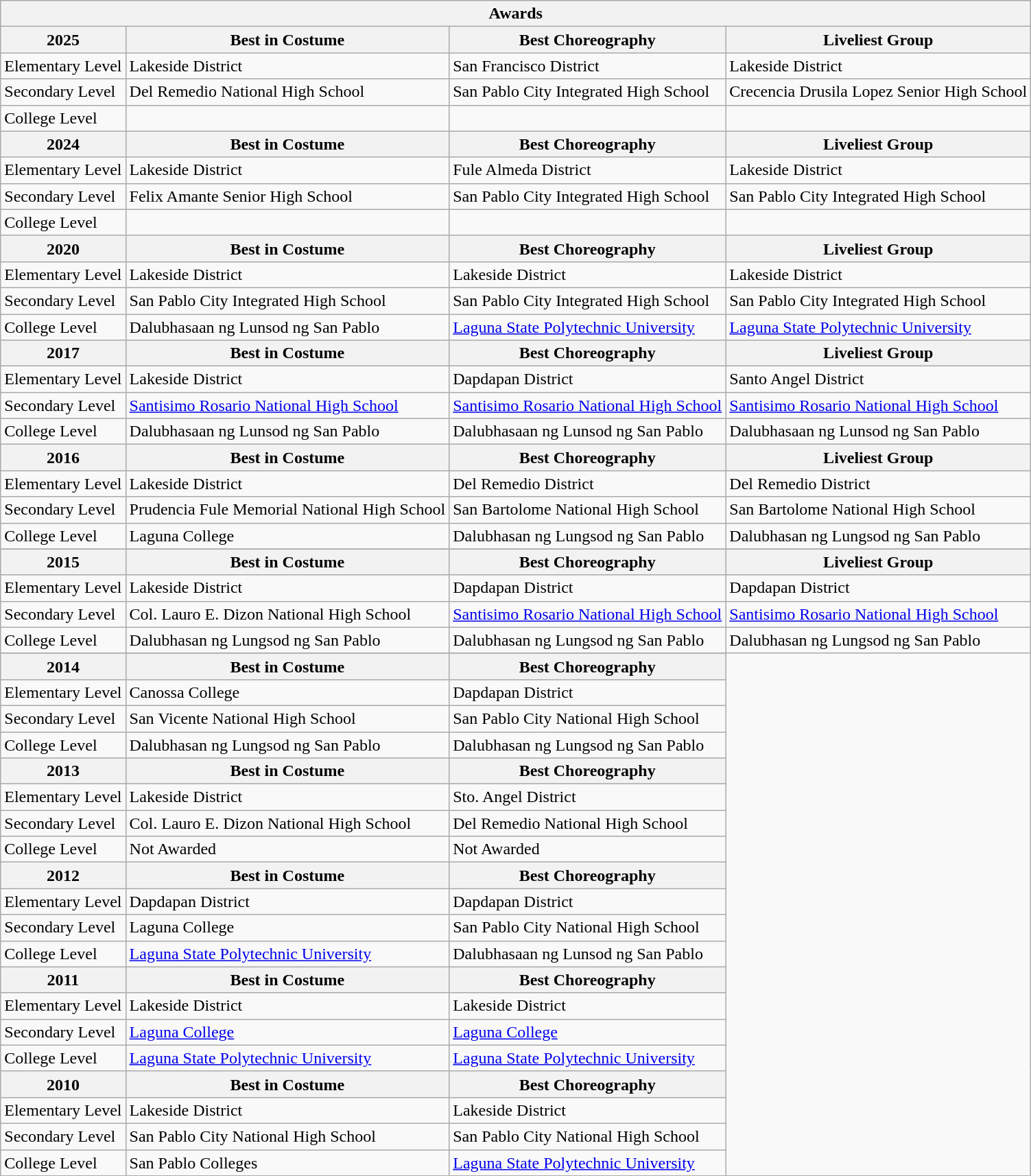<table class=wikitable>
<tr>
<th colspan=4>Awards</th>
</tr>
<tr>
<th>2025</th>
<th>Best in Costume</th>
<th>Best Choreography</th>
<th>Liveliest Group</th>
</tr>
<tr>
<td>Elementary Level</td>
<td>Lakeside District</td>
<td>San Francisco District</td>
<td>Lakeside District</td>
</tr>
<tr>
<td>Secondary Level</td>
<td>Del Remedio National High School</td>
<td>San Pablo City Integrated High School</td>
<td>Crecencia Drusila Lopez Senior High School</td>
</tr>
<tr>
<td>College Level</td>
<td></td>
<td></td>
<td></td>
</tr>
<tr>
<th>2024</th>
<th>Best in Costume</th>
<th>Best Choreography</th>
<th>Liveliest Group</th>
</tr>
<tr>
<td>Elementary Level</td>
<td>Lakeside District</td>
<td>Fule Almeda District</td>
<td>Lakeside District</td>
</tr>
<tr>
<td>Secondary Level</td>
<td>Felix Amante Senior High School</td>
<td>San Pablo City Integrated High School</td>
<td>San Pablo City Integrated High School</td>
</tr>
<tr>
<td>College Level</td>
<td></td>
<td></td>
<td></td>
</tr>
<tr>
<th>2020</th>
<th>Best in Costume</th>
<th>Best Choreography</th>
<th>Liveliest Group</th>
</tr>
<tr>
<td>Elementary Level</td>
<td>Lakeside District</td>
<td>Lakeside District</td>
<td>Lakeside District</td>
</tr>
<tr>
<td>Secondary Level</td>
<td>San Pablo City Integrated High School</td>
<td>San Pablo City Integrated High School</td>
<td>San Pablo City Integrated High School</td>
</tr>
<tr>
<td>College Level</td>
<td>Dalubhasaan ng Lunsod ng San Pablo</td>
<td><a href='#'>Laguna State Polytechnic University</a></td>
<td><a href='#'>Laguna State Polytechnic University</a></td>
</tr>
<tr>
<th>2017</th>
<th>Best in Costume</th>
<th>Best Choreography</th>
<th>Liveliest Group</th>
</tr>
<tr>
<td>Elementary Level</td>
<td>Lakeside District</td>
<td>Dapdapan District</td>
<td>Santo Angel District</td>
</tr>
<tr>
<td>Secondary Level</td>
<td><a href='#'>Santisimo Rosario National High School</a></td>
<td><a href='#'>Santisimo Rosario National High School</a></td>
<td><a href='#'>Santisimo Rosario National High School</a></td>
</tr>
<tr>
<td>College Level</td>
<td>Dalubhasaan ng Lunsod ng San Pablo</td>
<td>Dalubhasaan ng Lunsod ng San Pablo</td>
<td>Dalubhasaan ng Lunsod ng San Pablo</td>
</tr>
<tr>
<th>2016</th>
<th>Best in Costume</th>
<th>Best Choreography</th>
<th>Liveliest Group</th>
</tr>
<tr>
<td>Elementary Level</td>
<td>Lakeside District</td>
<td>Del Remedio District</td>
<td>Del Remedio District</td>
</tr>
<tr>
<td>Secondary Level</td>
<td>Prudencia Fule Memorial National High School</td>
<td>San Bartolome National High School</td>
<td>San Bartolome National High School</td>
</tr>
<tr>
<td>College Level</td>
<td>Laguna College</td>
<td>Dalubhasan ng Lungsod ng San Pablo</td>
<td>Dalubhasan ng Lungsod ng San Pablo</td>
</tr>
<tr>
</tr>
<tr>
<th>2015</th>
<th>Best in Costume</th>
<th>Best Choreography</th>
<th>Liveliest Group</th>
</tr>
<tr>
<td>Elementary Level</td>
<td>Lakeside District</td>
<td>Dapdapan District</td>
<td>Dapdapan District</td>
</tr>
<tr>
<td>Secondary Level</td>
<td>Col. Lauro E. Dizon National High School</td>
<td><a href='#'>Santisimo Rosario National High School</a></td>
<td><a href='#'>Santisimo Rosario National High School</a></td>
</tr>
<tr>
<td>College Level</td>
<td>Dalubhasan ng Lungsod ng San Pablo</td>
<td>Dalubhasan ng Lungsod ng San Pablo</td>
<td>Dalubhasan ng Lungsod ng San Pablo</td>
</tr>
<tr>
</tr>
<tr>
<th>2014</th>
<th>Best in Costume</th>
<th>Best Choreography</th>
</tr>
<tr>
<td>Elementary Level</td>
<td>Canossa College</td>
<td>Dapdapan District</td>
</tr>
<tr>
<td>Secondary Level</td>
<td>San Vicente National High School</td>
<td>San Pablo City National High School</td>
</tr>
<tr>
<td>College Level</td>
<td>Dalubhasan ng Lungsod ng San Pablo</td>
<td>Dalubhasan ng Lungsod ng San Pablo</td>
</tr>
<tr>
<th>2013</th>
<th>Best in Costume</th>
<th>Best Choreography</th>
</tr>
<tr>
<td>Elementary Level</td>
<td>Lakeside District</td>
<td>Sto. Angel District</td>
</tr>
<tr>
<td>Secondary Level</td>
<td>Col. Lauro E. Dizon National High School</td>
<td>Del Remedio National High School</td>
</tr>
<tr>
<td>College Level</td>
<td>Not Awarded</td>
<td>Not Awarded</td>
</tr>
<tr>
<th>2012</th>
<th>Best in Costume</th>
<th>Best Choreography</th>
</tr>
<tr>
<td>Elementary Level</td>
<td>Dapdapan District</td>
<td>Dapdapan District</td>
</tr>
<tr>
<td>Secondary Level</td>
<td>Laguna College</td>
<td>San Pablo City National High School</td>
</tr>
<tr>
<td>College Level</td>
<td><a href='#'>Laguna State Polytechnic University</a></td>
<td>Dalubhasaan ng Lunsod ng San Pablo</td>
</tr>
<tr>
<th>2011</th>
<th>Best in Costume</th>
<th>Best Choreography</th>
</tr>
<tr>
<td>Elementary Level</td>
<td>Lakeside District</td>
<td>Lakeside District</td>
</tr>
<tr>
<td>Secondary Level</td>
<td><a href='#'>Laguna College</a></td>
<td><a href='#'>Laguna College</a></td>
</tr>
<tr>
<td>College Level</td>
<td><a href='#'>Laguna State Polytechnic University</a></td>
<td><a href='#'>Laguna State Polytechnic University</a></td>
</tr>
<tr>
<th>2010</th>
<th>Best in Costume</th>
<th>Best Choreography</th>
</tr>
<tr>
<td>Elementary Level</td>
<td>Lakeside District</td>
<td>Lakeside District</td>
</tr>
<tr>
<td>Secondary Level</td>
<td>San Pablo City National High School</td>
<td>San Pablo City National High School</td>
</tr>
<tr>
<td>College Level</td>
<td>San Pablo Colleges</td>
<td><a href='#'>Laguna State Polytechnic University</a></td>
</tr>
</table>
